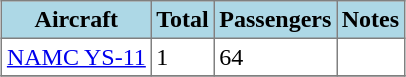<table class="toccolours" border="1" cellpadding="3" style="border-collapse:collapse;margin:1em auto;">
<tr bgcolor=lightblue>
<th>Aircraft</th>
<th>Total</th>
<th>Passengers</th>
<th>Notes</th>
</tr>
<tr>
<td><a href='#'>NAMC YS-11</a></td>
<td>1</td>
<td>64</td>
<td></td>
</tr>
<tr>
</tr>
</table>
